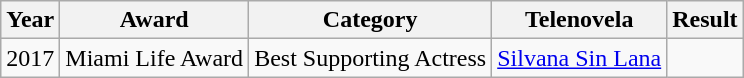<table class="wikitable">
<tr>
<th>Year</th>
<th>Award</th>
<th>Category</th>
<th>Telenovela</th>
<th>Result</th>
</tr>
<tr>
<td>2017</td>
<td>Miami Life Award</td>
<td>Best Supporting Actress</td>
<td><a href='#'>Silvana Sin Lana</a></td>
<td></td>
</tr>
</table>
